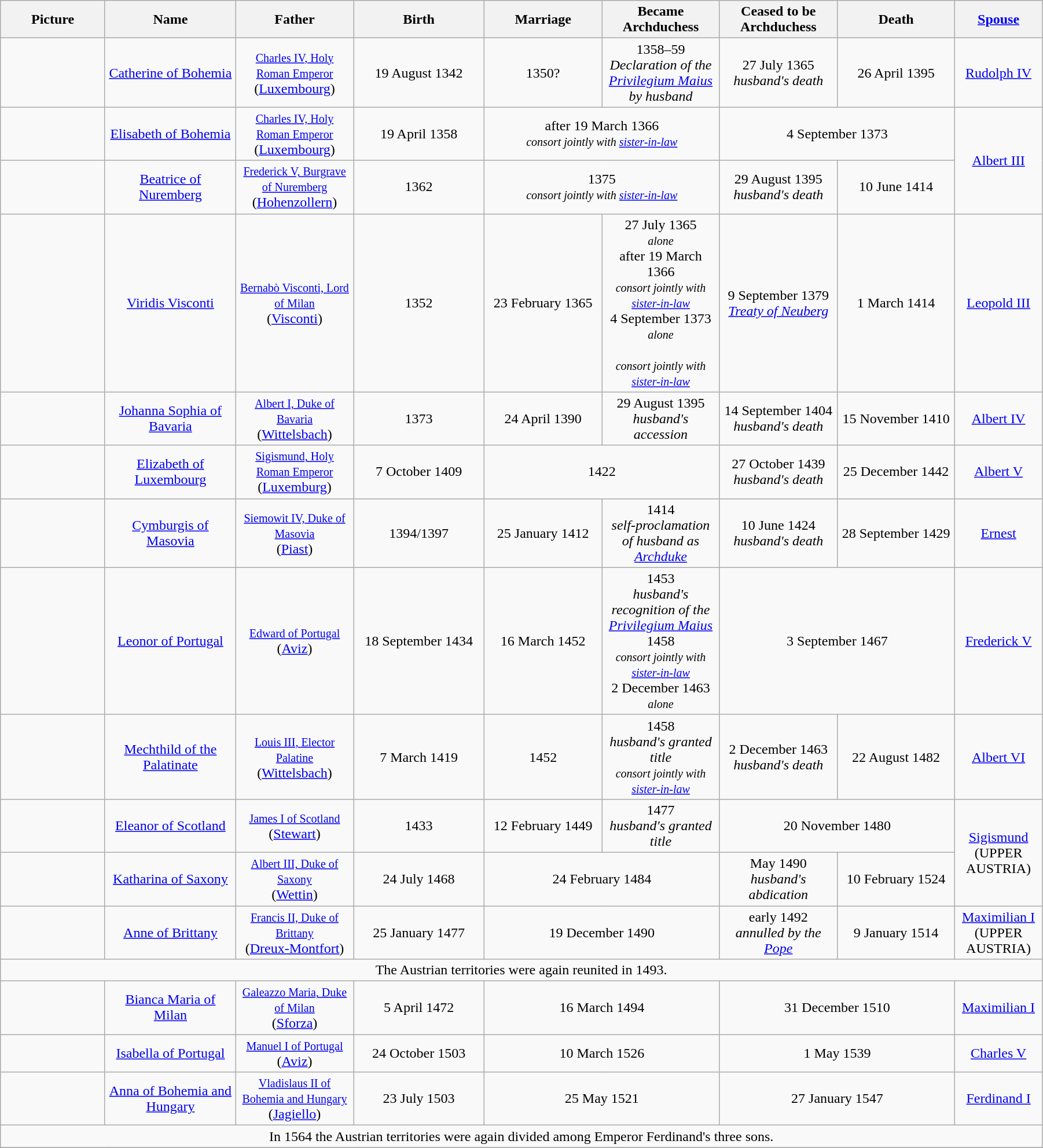<table width=95% class="wikitable">
<tr>
<th width = "8%">Picture</th>
<th width = "10%">Name</th>
<th width = "9%">Father</th>
<th width = "10%">Birth</th>
<th width = "9%">Marriage</th>
<th width = "9%">Became Archduchess</th>
<th width = "9%">Ceased to be Archduchess</th>
<th width = "9%">Death</th>
<th width = "6%"><a href='#'>Spouse</a></th>
</tr>
<tr>
<td align=center></td>
<td align=center><a href='#'>Catherine of Bohemia</a><br></td>
<td align="center"><small><a href='#'>Charles IV, Holy Roman Emperor</a></small><br>(<a href='#'>Luxembourg</a>)</td>
<td align="center">19 August 1342</td>
<td align="center">1350?</td>
<td align="center">1358–59<br><em>Declaration of the <a href='#'>Privilegium Maius</a> by husband</em></td>
<td align="center">27 July 1365<br><em>husband's death</em></td>
<td align="center">26 April 1395</td>
<td align="center"><a href='#'>Rudolph IV</a></td>
</tr>
<tr>
<td align=center></td>
<td align=center><a href='#'>Elisabeth of Bohemia</a><br></td>
<td align="center"><small><a href='#'>Charles IV, Holy Roman Emperor</a></small><br>(<a href='#'>Luxembourg</a>)</td>
<td align="center">19 April 1358</td>
<td align="center" colspan="2">after 19 March 1366<br><small><em>consort jointly with <a href='#'>sister-in-law</a></em></small></td>
<td align="center" colspan="2">4 September 1373</td>
<td align="center" rowspan="2"><a href='#'>Albert III</a></td>
</tr>
<tr>
<td align=center></td>
<td align=center><a href='#'>Beatrice of Nuremberg</a><br></td>
<td align="center"><small><a href='#'>Frederick V, Burgrave of Nuremberg</a></small><br>(<a href='#'>Hohenzollern</a>)</td>
<td align="center">1362</td>
<td align="center" colspan="2">1375<br><small><em>consort jointly with <a href='#'>sister-in-law</a></em></small></td>
<td align="center">29 August 1395<br><em>husband's death</em></td>
<td align="center">10 June 1414</td>
</tr>
<tr>
<td align=center></td>
<td align=center><a href='#'>Viridis Visconti</a><br></td>
<td align="center"><small><a href='#'>Bernabò Visconti, Lord of Milan</a></small><br>(<a href='#'>Visconti</a>)</td>
<td align="center">1352</td>
<td align="center">23 February 1365</td>
<td align="center">27 July 1365<br><small><em>alone</em></small><br>after 19 March 1366<br><small><em>consort jointly with <a href='#'>sister-in-law</a></em></small><br>4 September 1373<br><small><em>alone</em></small><br><br><small><em>consort jointly with <a href='#'>sister-in-law</a></em></small></td>
<td align="center">9 September 1379<br><em><a href='#'>Treaty of Neuberg</a></em></td>
<td align="center">1 March 1414</td>
<td align="center"><a href='#'>Leopold III</a></td>
</tr>
<tr>
<td align=center></td>
<td align=center><a href='#'>Johanna Sophia of Bavaria</a><br></td>
<td align="center"><small><a href='#'>Albert I, Duke of Bavaria</a></small><br>(<a href='#'>Wittelsbach</a>)</td>
<td align="center">1373</td>
<td align="center">24 April 1390</td>
<td align="center">29 August 1395<br><em>husband's accession</em></td>
<td align="center">14 September 1404<br><em>husband's death</em></td>
<td align="center">15 November 1410</td>
<td align="center"><a href='#'>Albert IV</a></td>
</tr>
<tr>
<td align=center></td>
<td align=center><a href='#'>Elizabeth of Luxembourg</a><br></td>
<td align="center"><small><a href='#'>Sigismund, Holy Roman Emperor</a></small><br>(<a href='#'>Luxemburg</a>)</td>
<td align="center">7 October 1409</td>
<td align="center" colspan="2">1422</td>
<td align="center">27 October 1439<br><em>husband's death</em></td>
<td align="center">25 December 1442</td>
<td align="center"><a href='#'>Albert V</a></td>
</tr>
<tr>
<td align=center></td>
<td align=center><a href='#'>Cymburgis of Masovia</a><br></td>
<td align="center"><small><a href='#'>Siemowit IV, Duke of Masovia</a></small><br>(<a href='#'>Piast</a>)</td>
<td align="center">1394/1397</td>
<td align="center">25 January 1412</td>
<td align="center">1414<br><em>self-proclamation of husband as <a href='#'>Archduke</a></em></td>
<td align="center">10 June 1424<br><em>husband's death</em></td>
<td align="center">28 September 1429</td>
<td align="center"><a href='#'>Ernest</a></td>
</tr>
<tr>
<td align=center></td>
<td align=center><a href='#'>Leonor of Portugal</a></td>
<td align="center"><small><a href='#'>Edward of Portugal</a></small><br>(<a href='#'>Aviz</a>)</td>
<td align="center">18 September 1434</td>
<td align="center">16 March 1452<br></td>
<td align="center">1453<br><em>husband's recognition of the <a href='#'>Privilegium Maius</a></em><br>1458<br><small><em>consort jointly with <a href='#'>sister-in-law</a></em></small><br>2 December 1463<br><small><em>alone</em></small></td>
<td align="center" colspan="2">3 September 1467</td>
<td align="center"><a href='#'>Frederick V</a></td>
</tr>
<tr>
<td align=center></td>
<td align=center><a href='#'>Mechthild of the Palatinate</a></td>
<td align="center"><small><a href='#'>Louis III, Elector Palatine</a></small><br>(<a href='#'>Wittelsbach</a>)</td>
<td align="center">7 March 1419</td>
<td align="center">1452</td>
<td align="center">1458<br><em>husband's granted title</em><br><small><em>consort jointly with <a href='#'>sister-in-law</a></em></small></td>
<td align="center">2 December 1463<br><em>husband's death</em></td>
<td align="center">22 August 1482</td>
<td align="center"><a href='#'>Albert VI</a></td>
</tr>
<tr>
<td align=center></td>
<td align=center><a href='#'>Eleanor of Scotland</a></td>
<td align="center"><small><a href='#'>James I of Scotland</a></small><br>(<a href='#'>Stewart</a>)</td>
<td align="center">1433</td>
<td align="center">12 February 1449</td>
<td align="center">1477<br><em>husband's granted title</em></td>
<td align="center" colspan="2">20 November 1480</td>
<td align="center" rowspan="2"><a href='#'>Sigismund</a><br>(UPPER AUSTRIA)</td>
</tr>
<tr>
<td align=center></td>
<td align=center><a href='#'>Katharina of Saxony</a></td>
<td align="center"><small><a href='#'>Albert III, Duke of Saxony</a></small><br>(<a href='#'>Wettin</a>)</td>
<td align="center">24 July 1468</td>
<td align="center" colspan="2">24 February 1484</td>
<td align="center">May 1490<br><em>husband's abdication</em></td>
<td align="center">10 February 1524</td>
</tr>
<tr>
<td align=center></td>
<td align=center><a href='#'>Anne of Brittany</a></td>
<td align="center"><small><a href='#'>Francis II, Duke of Brittany</a></small><br>(<a href='#'>Dreux-Montfort</a>)</td>
<td align="center">25 January 1477</td>
<td align="center" colspan="2">19 December 1490<br></td>
<td align="center">early 1492<br><em>annulled by the <a href='#'>Pope</a></em></td>
<td align="center">9 January 1514</td>
<td align="center"><a href='#'>Maximilian I</a><br>(UPPER AUSTRIA)</td>
</tr>
<tr>
<td align="center" colspan="9">The Austrian territories were again reunited in 1493.</td>
</tr>
<tr>
<td align=center></td>
<td align=center><a href='#'>Bianca Maria of Milan</a></td>
<td align="center"><small><a href='#'>Galeazzo Maria, Duke of Milan</a></small><br>(<a href='#'>Sforza</a>)</td>
<td align="center">5 April 1472</td>
<td align="center" colspan="2">16 March 1494</td>
<td align="center" colspan="2">31 December 1510</td>
<td align="center"><a href='#'>Maximilian I</a></td>
</tr>
<tr>
<td align=center></td>
<td align=center><a href='#'>Isabella of Portugal</a></td>
<td align="center"><small><a href='#'>Manuel I of Portugal</a></small><br>(<a href='#'>Aviz</a>)</td>
<td align="center">24 October 1503</td>
<td align="center" colspan="2">10 March 1526</td>
<td align="center" colspan="2">1 May 1539</td>
<td align="center"><a href='#'>Charles V</a></td>
</tr>
<tr>
<td align=center></td>
<td align=center><a href='#'>Anna of Bohemia and Hungary</a></td>
<td align="center"><small><a href='#'>Vladislaus II of Bohemia and Hungary</a></small><br>(<a href='#'>Jagiello</a>)</td>
<td align="center">23 July 1503</td>
<td align="center" colspan="2">25 May 1521</td>
<td align="center" colspan="2">27 January 1547</td>
<td align="center"><a href='#'>Ferdinand I</a></td>
</tr>
<tr>
<td align="center" colspan="9">In 1564 the Austrian territories were again divided among Emperor Ferdinand's three sons.</td>
</tr>
<tr>
</tr>
</table>
